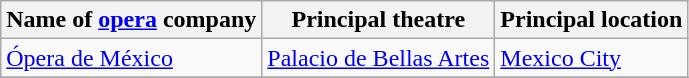<table class="wikitable">
<tr>
<th>Name of <a href='#'>opera</a> company</th>
<th>Principal theatre</th>
<th>Principal location</th>
</tr>
<tr>
<td><a href='#'>Ópera de México</a></td>
<td><a href='#'>Palacio de Bellas Artes</a></td>
<td><a href='#'>Mexico City</a></td>
</tr>
<tr>
</tr>
</table>
